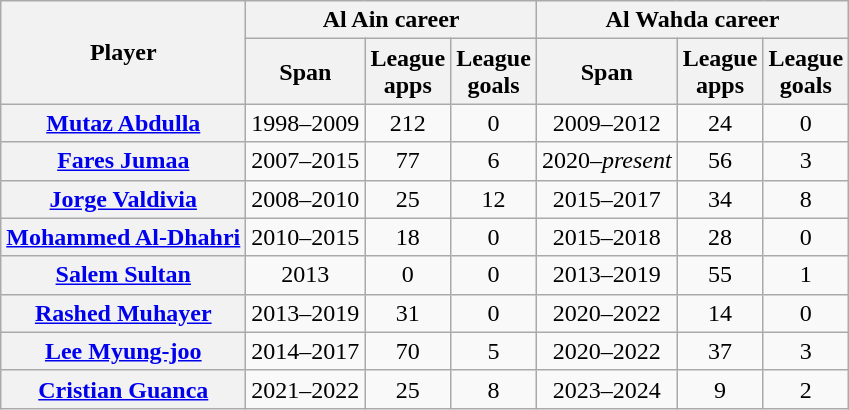<table class="wikitable plainrowheaders" style="text-align:center">
<tr>
<th rowspan="2" scope="col">Player</th>
<th colspan="3" scope="col">Al Ain career</th>
<th colspan="3" scope="col">Al Wahda career</th>
</tr>
<tr>
<th scope="col">Span</th>
<th scope="col">League<br>apps</th>
<th scope="col">League<br>goals</th>
<th scope="col">Span</th>
<th scope="col">League<br>apps</th>
<th scope="col">League<br>goals</th>
</tr>
<tr>
<th scope="row" align="left"> <a href='#'>Mutaz Abdulla</a></th>
<td>1998–2009</td>
<td>212</td>
<td>0</td>
<td>2009–2012</td>
<td>24</td>
<td>0</td>
</tr>
<tr>
<th scope="row" align="left"> <a href='#'>Fares Jumaa</a></th>
<td>2007–2015</td>
<td>77</td>
<td>6</td>
<td>2020–<em>present</em></td>
<td>56</td>
<td>3</td>
</tr>
<tr>
<th scope="row" align="left"> <a href='#'>Jorge Valdivia</a></th>
<td>2008–2010</td>
<td>25</td>
<td>12</td>
<td>2015–2017</td>
<td>34</td>
<td>8</td>
</tr>
<tr>
<th scope="row" align="left"> <a href='#'>Mohammed Al-Dhahri</a></th>
<td>2010–2015</td>
<td>18</td>
<td>0</td>
<td>2015–2018</td>
<td>28</td>
<td>0</td>
</tr>
<tr>
<th scope="row" align="left"> <a href='#'>Salem Sultan</a></th>
<td>2013</td>
<td>0</td>
<td>0</td>
<td>2013–2019</td>
<td>55</td>
<td>1</td>
</tr>
<tr>
<th scope="row" align="left"> <a href='#'>Rashed Muhayer</a></th>
<td>2013–2019</td>
<td>31</td>
<td>0</td>
<td>2020–2022</td>
<td>14</td>
<td>0</td>
</tr>
<tr>
<th scope="row" align="left"> <a href='#'>Lee Myung-joo</a></th>
<td>2014–2017</td>
<td>70</td>
<td>5</td>
<td>2020–2022</td>
<td>37</td>
<td>3</td>
</tr>
<tr>
<th scope="row" align="left"> <a href='#'>Cristian Guanca</a></th>
<td>2021–2022</td>
<td>25</td>
<td>8</td>
<td>2023–2024</td>
<td>9</td>
<td>2</td>
</tr>
</table>
